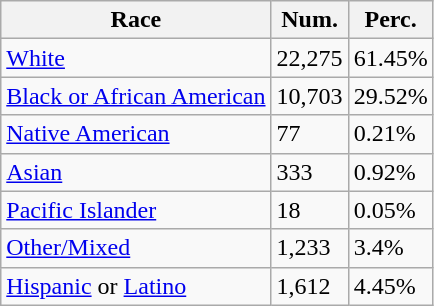<table class="wikitable">
<tr>
<th>Race</th>
<th>Num.</th>
<th>Perc.</th>
</tr>
<tr>
<td><a href='#'>White</a></td>
<td>22,275</td>
<td>61.45%</td>
</tr>
<tr>
<td><a href='#'>Black or African American</a></td>
<td>10,703</td>
<td>29.52%</td>
</tr>
<tr>
<td><a href='#'>Native American</a></td>
<td>77</td>
<td>0.21%</td>
</tr>
<tr>
<td><a href='#'>Asian</a></td>
<td>333</td>
<td>0.92%</td>
</tr>
<tr>
<td><a href='#'>Pacific Islander</a></td>
<td>18</td>
<td>0.05%</td>
</tr>
<tr>
<td><a href='#'>Other/Mixed</a></td>
<td>1,233</td>
<td>3.4%</td>
</tr>
<tr>
<td><a href='#'>Hispanic</a> or <a href='#'>Latino</a></td>
<td>1,612</td>
<td>4.45%</td>
</tr>
</table>
